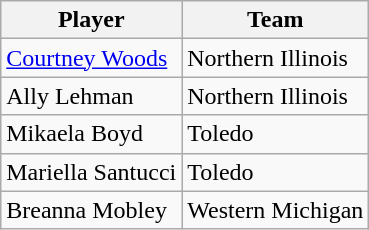<table class="wikitable">
<tr>
<th>Player</th>
<th>Team</th>
</tr>
<tr>
<td><a href='#'>Courtney Woods</a></td>
<td>Northern Illinois</td>
</tr>
<tr>
<td>Ally Lehman</td>
<td>Northern Illinois</td>
</tr>
<tr>
<td>Mikaela Boyd</td>
<td>Toledo</td>
</tr>
<tr>
<td>Mariella Santucci</td>
<td>Toledo</td>
</tr>
<tr>
<td>Breanna Mobley</td>
<td>Western Michigan</td>
</tr>
</table>
